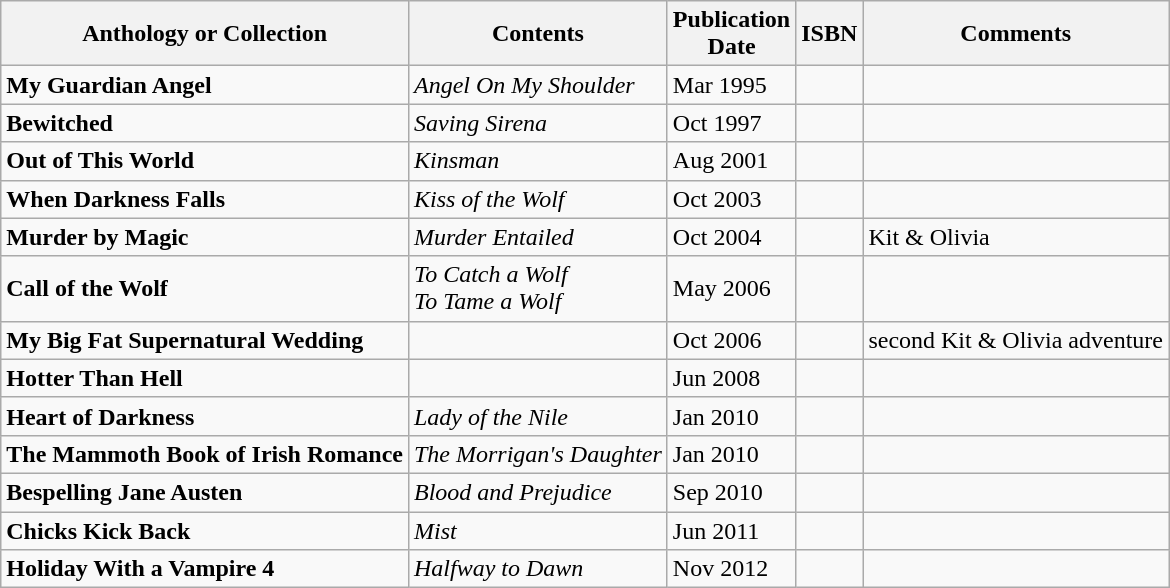<table class="wikitable">
<tr>
<th>Anthology or Collection</th>
<th>Contents</th>
<th>Publication<br>Date</th>
<th>ISBN</th>
<th>Comments</th>
</tr>
<tr>
<td><strong>My Guardian Angel</strong></td>
<td><em>Angel On My Shoulder</em></td>
<td>Mar 1995</td>
<td></td>
<td></td>
</tr>
<tr>
<td><strong>Bewitched</strong></td>
<td><em>Saving Sirena</em></td>
<td>Oct 1997</td>
<td></td>
<td></td>
</tr>
<tr>
<td><strong>Out of This World</strong></td>
<td><em>Kinsman</em></td>
<td>Aug 2001</td>
<td></td>
<td></td>
</tr>
<tr>
<td><strong>When Darkness Falls</strong></td>
<td><em>Kiss of the Wolf</em></td>
<td>Oct 2003</td>
<td></td>
<td></td>
</tr>
<tr>
<td><strong>Murder by Magic</strong></td>
<td><em>Murder Entailed</em></td>
<td>Oct 2004</td>
<td></td>
<td>Kit & Olivia</td>
</tr>
<tr>
<td><strong>Call of the Wolf</strong></td>
<td><em>To Catch a Wolf</em><br><em>To Tame a Wolf</em></td>
<td>May 2006</td>
<td></td>
<td></td>
</tr>
<tr>
<td><strong>My Big Fat Supernatural Wedding</strong></td>
<td></td>
<td>Oct 2006</td>
<td></td>
<td>second Kit & Olivia adventure</td>
</tr>
<tr>
<td><strong>Hotter Than Hell</strong></td>
<td></td>
<td>Jun 2008</td>
<td></td>
<td></td>
</tr>
<tr>
<td><strong>Heart of Darkness</strong></td>
<td><em>Lady of the Nile</em></td>
<td>Jan 2010</td>
<td></td>
<td></td>
</tr>
<tr>
<td><strong>The Mammoth Book of Irish Romance</strong></td>
<td><em>The Morrigan's Daughter</em></td>
<td>Jan 2010</td>
<td></td>
<td></td>
</tr>
<tr>
<td><strong>Bespelling Jane Austen</strong></td>
<td><em>Blood and Prejudice</em></td>
<td>Sep 2010</td>
<td></td>
<td></td>
</tr>
<tr>
<td><strong>Chicks Kick Back</strong></td>
<td><em>Mist</em></td>
<td>Jun 2011</td>
<td></td>
<td></td>
</tr>
<tr>
<td><strong>Holiday With a Vampire 4</strong></td>
<td><em>Halfway to Dawn</em></td>
<td>Nov 2012</td>
<td></td>
<td></td>
</tr>
</table>
